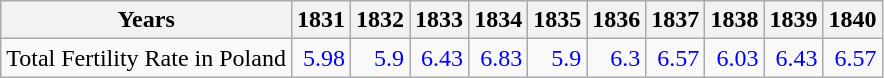<table class="wikitable " style="text-align:right">
<tr>
<th>Years</th>
<th>1831</th>
<th>1832</th>
<th>1833</th>
<th>1834</th>
<th>1835</th>
<th>1836</th>
<th>1837</th>
<th>1838</th>
<th>1839</th>
<th>1840</th>
</tr>
<tr>
<td align="left">Total Fertility Rate in Poland</td>
<td style="text-align:right; color:blue;">5.98</td>
<td style="text-align:right; color:blue;">5.9</td>
<td style="text-align:right; color:blue;">6.43</td>
<td style="text-align:right; color:blue;">6.83</td>
<td style="text-align:right; color:blue;">5.9</td>
<td style="text-align:right; color:blue;">6.3</td>
<td style="text-align:right; color:blue;">6.57</td>
<td style="text-align:right; color:blue;">6.03</td>
<td style="text-align:right; color:blue;">6.43</td>
<td style="text-align:right; color:blue;">6.57</td>
</tr>
</table>
